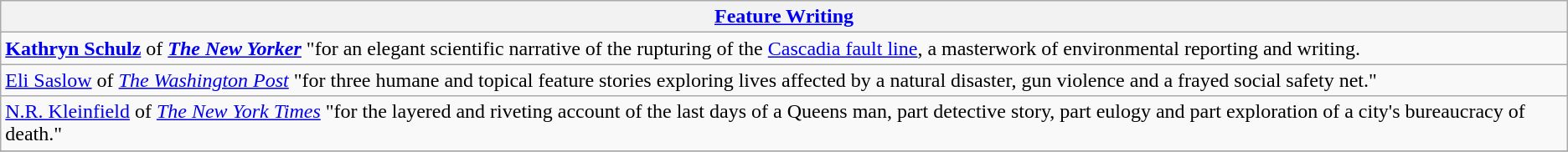<table class="wikitable" style="float:left; float:none;">
<tr>
<th><a href='#'>Feature Writing</a></th>
</tr>
<tr>
<td><strong><a href='#'>Kathryn Schulz</a></strong> of <strong><em><a href='#'>The New Yorker</a></em></strong> "for an elegant scientific narrative of the rupturing of the <a href='#'>Cascadia fault line</a>, a masterwork of environmental reporting and writing.</td>
</tr>
<tr>
<td><a href='#'>Eli Saslow</a> of <em><a href='#'>The Washington Post</a></em> "for three humane and topical feature stories exploring lives affected by a natural disaster, gun violence and a frayed social safety net."</td>
</tr>
<tr>
<td><a href='#'>N.R. Kleinfield</a> of <em><a href='#'>The New York Times</a></em> "for the layered and riveting account of the last days of a Queens man, part detective story, part eulogy and part exploration of a city's bureaucracy of death."</td>
</tr>
<tr>
</tr>
</table>
